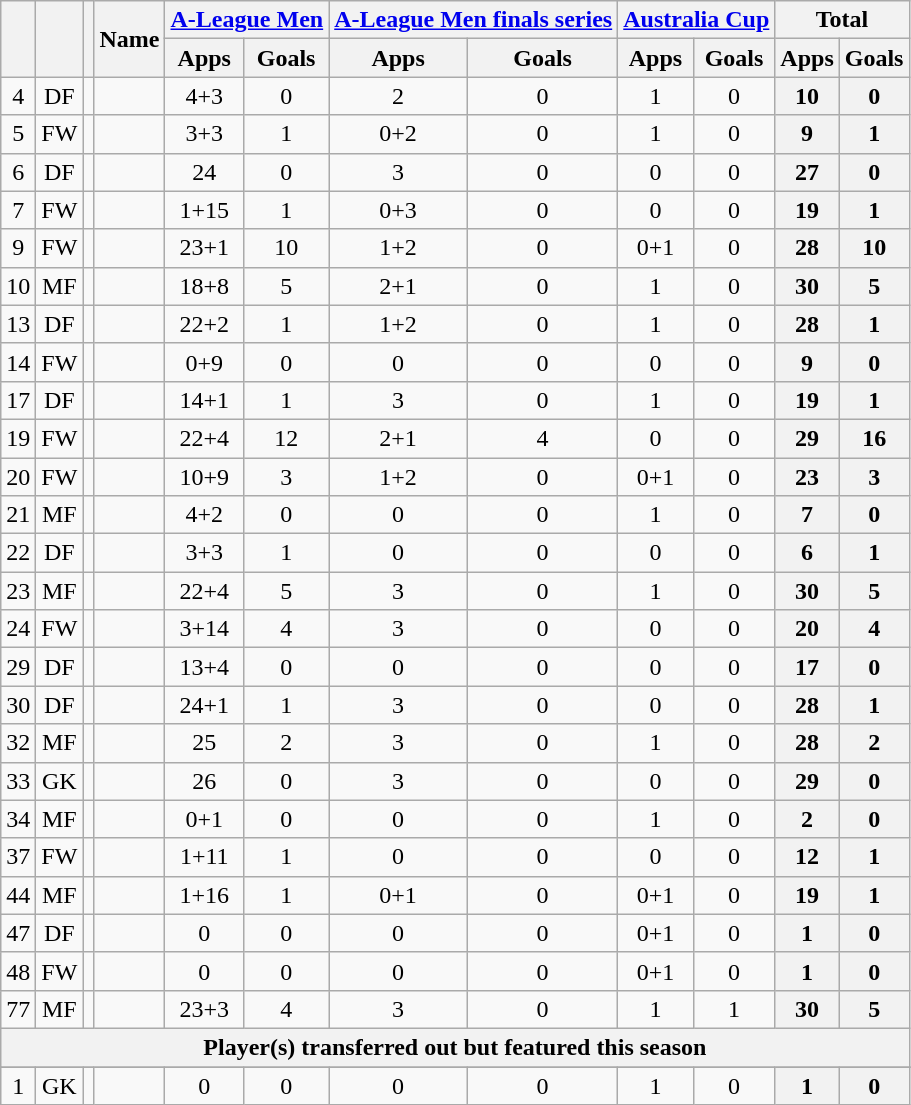<table class="wikitable sortable" style="text-align:center;">
<tr>
<th rowspan="2"></th>
<th rowspan="2"></th>
<th rowspan="2"></th>
<th rowspan="2">Name</th>
<th colspan="2"><a href='#'>A-League Men</a></th>
<th colspan="2"><a href='#'>A-League Men finals series</a></th>
<th colspan="2"><a href='#'>Australia Cup</a></th>
<th colspan="2">Total</th>
</tr>
<tr>
<th>Apps</th>
<th>Goals</th>
<th>Apps</th>
<th>Goals</th>
<th>Apps</th>
<th>Goals</th>
<th>Apps</th>
<th>Goals</th>
</tr>
<tr>
<td>4</td>
<td>DF</td>
<td></td>
<td align="left"><br></td>
<td>4+3</td>
<td>0<br></td>
<td>2</td>
<td>0<br></td>
<td>1</td>
<td>0<br></td>
<th>10</th>
<th>0</th>
</tr>
<tr>
<td>5</td>
<td>FW</td>
<td></td>
<td align="left"><br></td>
<td>3+3</td>
<td>1<br></td>
<td>0+2</td>
<td>0<br></td>
<td>1</td>
<td>0<br></td>
<th>9</th>
<th>1</th>
</tr>
<tr>
<td>6</td>
<td>DF</td>
<td></td>
<td align="left"><br></td>
<td>24</td>
<td>0<br></td>
<td>3</td>
<td>0<br></td>
<td>0</td>
<td>0<br></td>
<th>27</th>
<th>0</th>
</tr>
<tr>
<td>7</td>
<td>FW</td>
<td></td>
<td align="left"><br></td>
<td>1+15</td>
<td>1<br></td>
<td>0+3</td>
<td>0<br></td>
<td>0</td>
<td>0<br></td>
<th>19</th>
<th>1</th>
</tr>
<tr>
<td>9</td>
<td>FW</td>
<td></td>
<td align="left"><br></td>
<td>23+1</td>
<td>10<br></td>
<td>1+2</td>
<td>0<br></td>
<td>0+1</td>
<td>0<br></td>
<th>28</th>
<th>10</th>
</tr>
<tr>
<td>10</td>
<td>MF</td>
<td></td>
<td align="left"><br></td>
<td>18+8</td>
<td>5<br></td>
<td>2+1</td>
<td>0<br></td>
<td>1</td>
<td>0<br></td>
<th>30</th>
<th>5</th>
</tr>
<tr>
<td>13</td>
<td>DF</td>
<td></td>
<td align="left"><br></td>
<td>22+2</td>
<td>1<br></td>
<td>1+2</td>
<td>0<br></td>
<td>1</td>
<td>0<br></td>
<th>28</th>
<th>1</th>
</tr>
<tr>
<td>14</td>
<td>FW</td>
<td></td>
<td align="left"><br></td>
<td>0+9</td>
<td>0<br></td>
<td>0</td>
<td>0<br></td>
<td>0</td>
<td>0<br></td>
<th>9</th>
<th>0</th>
</tr>
<tr>
<td>17</td>
<td>DF</td>
<td></td>
<td align="left"><br></td>
<td>14+1</td>
<td>1<br></td>
<td>3</td>
<td>0<br></td>
<td>1</td>
<td>0<br></td>
<th>19</th>
<th>1</th>
</tr>
<tr>
<td>19</td>
<td>FW</td>
<td></td>
<td align="left"><br></td>
<td>22+4</td>
<td>12<br></td>
<td>2+1</td>
<td>4<br></td>
<td>0</td>
<td>0<br></td>
<th>29</th>
<th>16</th>
</tr>
<tr>
<td>20</td>
<td>FW</td>
<td></td>
<td align="left"><br></td>
<td>10+9</td>
<td>3<br></td>
<td>1+2</td>
<td>0<br></td>
<td>0+1</td>
<td>0<br></td>
<th>23</th>
<th>3</th>
</tr>
<tr>
<td>21</td>
<td>MF</td>
<td></td>
<td align="left"><br></td>
<td>4+2</td>
<td>0<br></td>
<td>0</td>
<td>0<br></td>
<td>1</td>
<td>0<br></td>
<th>7</th>
<th>0</th>
</tr>
<tr>
<td>22</td>
<td>DF</td>
<td></td>
<td align="left"><br></td>
<td>3+3</td>
<td>1<br></td>
<td>0</td>
<td>0<br></td>
<td>0</td>
<td>0<br></td>
<th>6</th>
<th>1</th>
</tr>
<tr>
<td>23</td>
<td>MF</td>
<td></td>
<td align="left"><br></td>
<td>22+4</td>
<td>5<br></td>
<td>3</td>
<td>0<br></td>
<td>1</td>
<td>0<br></td>
<th>30</th>
<th>5</th>
</tr>
<tr>
<td>24</td>
<td>FW</td>
<td></td>
<td align="left"><br></td>
<td>3+14</td>
<td>4<br></td>
<td>3</td>
<td>0<br></td>
<td>0</td>
<td>0<br></td>
<th>20</th>
<th>4</th>
</tr>
<tr>
<td>29</td>
<td>DF</td>
<td></td>
<td align="left"><br></td>
<td>13+4</td>
<td>0<br></td>
<td>0</td>
<td>0<br></td>
<td>0</td>
<td>0<br></td>
<th>17</th>
<th>0</th>
</tr>
<tr>
<td>30</td>
<td>DF</td>
<td></td>
<td align="left"><br></td>
<td>24+1</td>
<td>1<br></td>
<td>3</td>
<td>0<br></td>
<td>0</td>
<td>0<br></td>
<th>28</th>
<th>1</th>
</tr>
<tr>
<td>32</td>
<td>MF</td>
<td></td>
<td align="left"><br></td>
<td>25</td>
<td>2<br></td>
<td>3</td>
<td>0<br></td>
<td>1</td>
<td>0<br></td>
<th>28</th>
<th>2</th>
</tr>
<tr>
<td>33</td>
<td>GK</td>
<td></td>
<td align="left"><br></td>
<td>26</td>
<td>0<br></td>
<td>3</td>
<td>0<br></td>
<td>0</td>
<td>0<br></td>
<th>29</th>
<th>0</th>
</tr>
<tr>
<td>34</td>
<td>MF</td>
<td></td>
<td align="left"><br></td>
<td>0+1</td>
<td>0<br></td>
<td>0</td>
<td>0<br></td>
<td>1</td>
<td>0<br></td>
<th>2</th>
<th>0</th>
</tr>
<tr>
<td>37</td>
<td>FW</td>
<td></td>
<td align="left"><br></td>
<td>1+11</td>
<td>1<br></td>
<td>0</td>
<td>0<br></td>
<td>0</td>
<td>0<br></td>
<th>12</th>
<th>1</th>
</tr>
<tr>
<td>44</td>
<td>MF</td>
<td></td>
<td align="left"><br></td>
<td>1+16</td>
<td>1<br></td>
<td>0+1</td>
<td>0<br></td>
<td>0+1</td>
<td>0<br></td>
<th>19</th>
<th>1</th>
</tr>
<tr>
<td>47</td>
<td>DF</td>
<td></td>
<td align="left"><br></td>
<td>0</td>
<td>0<br></td>
<td>0</td>
<td>0<br></td>
<td>0+1</td>
<td>0<br></td>
<th>1</th>
<th>0</th>
</tr>
<tr>
<td>48</td>
<td>FW</td>
<td></td>
<td align="left"><br></td>
<td>0</td>
<td>0<br></td>
<td>0</td>
<td>0<br></td>
<td>0+1</td>
<td>0<br></td>
<th>1</th>
<th>0</th>
</tr>
<tr>
<td>77</td>
<td>MF</td>
<td></td>
<td align="left"><br></td>
<td>23+3</td>
<td>4<br></td>
<td>3</td>
<td>0<br></td>
<td>1</td>
<td>1<br></td>
<th>30</th>
<th>5</th>
</tr>
<tr class=sortbottom>
<th colspan="12">Player(s) transferred out but featured this season</th>
</tr>
<tr class=sortbottom>
</tr>
<tr>
<td>1</td>
<td>GK</td>
<td></td>
<td align="left"><br></td>
<td>0</td>
<td>0<br></td>
<td>0</td>
<td>0<br></td>
<td>1</td>
<td>0<br></td>
<th>1</th>
<th>0</th>
</tr>
</table>
